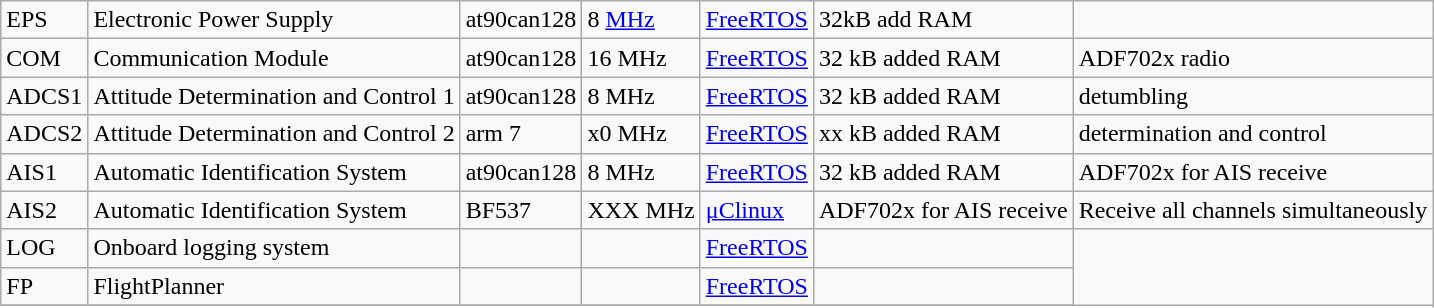<table class="wikitable">
<tr>
<td>EPS</td>
<td>Electronic Power Supply</td>
<td>at90can128</td>
<td>8 <a href='#'>MHz</a></td>
<td><a href='#'>FreeRTOS</a></td>
<td>32kB add RAM</td>
<td></td>
</tr>
<tr>
<td>COM</td>
<td>Communication Module</td>
<td>at90can128</td>
<td>16 MHz</td>
<td><a href='#'>FreeRTOS</a></td>
<td>32 kB added RAM</td>
<td>ADF702x radio</td>
</tr>
<tr>
<td>ADCS1</td>
<td>Attitude Determination and Control 1</td>
<td>at90can128</td>
<td>8 MHz</td>
<td><a href='#'>FreeRTOS</a></td>
<td>32 kB added RAM</td>
<td>detumbling</td>
</tr>
<tr>
<td>ADCS2</td>
<td>Attitude Determination and Control 2</td>
<td>arm 7</td>
<td>x0 MHz</td>
<td><a href='#'>FreeRTOS</a></td>
<td>xx kB added RAM</td>
<td>determination and control</td>
</tr>
<tr>
<td>AIS1</td>
<td>Automatic Identification System</td>
<td>at90can128</td>
<td>8 MHz</td>
<td><a href='#'>FreeRTOS</a></td>
<td>32 kB added RAM</td>
<td>ADF702x for AIS receive</td>
</tr>
<tr>
<td>AIS2</td>
<td>Automatic Identification System</td>
<td>BF537</td>
<td>XXX MHz</td>
<td><a href='#'>μClinux</a></td>
<td>ADF702x for AIS receive</td>
<td>Receive all channels simultaneously</td>
</tr>
<tr>
<td>LOG</td>
<td>Onboard logging system</td>
<td></td>
<td></td>
<td><a href='#'>FreeRTOS</a></td>
<td></td>
</tr>
<tr>
<td>FP</td>
<td>FlightPlanner</td>
<td></td>
<td></td>
<td><a href='#'>FreeRTOS</a></td>
<td></td>
</tr>
<tr>
</tr>
</table>
